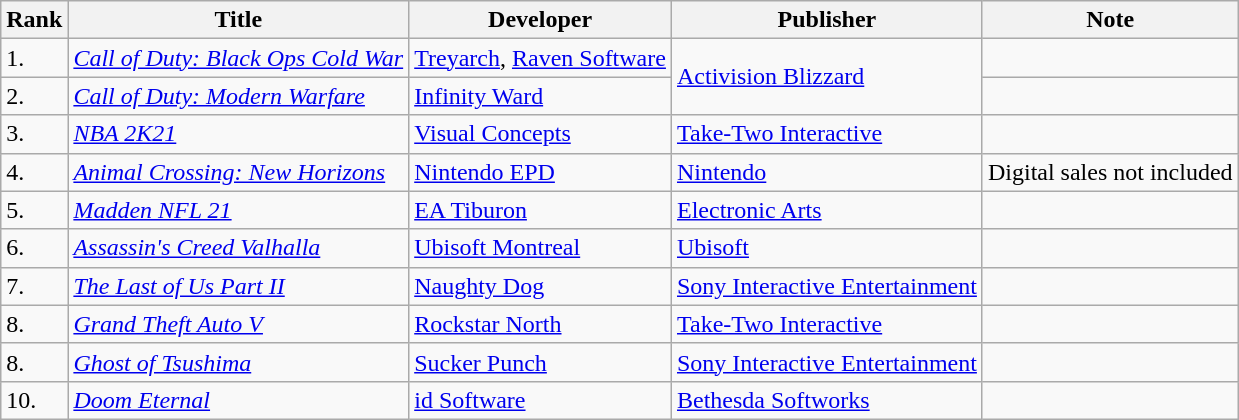<table class="wikitable">
<tr>
<th>Rank</th>
<th>Title</th>
<th>Developer</th>
<th>Publisher</th>
<th>Note</th>
</tr>
<tr>
<td>1.</td>
<td><em><a href='#'>Call of Duty: Black Ops Cold War</a></em></td>
<td><a href='#'>Treyarch</a>, <a href='#'>Raven Software</a></td>
<td rowspan="2"><a href='#'>Activision Blizzard</a></td>
<td></td>
</tr>
<tr>
<td>2.</td>
<td><em><a href='#'>Call of Duty: Modern Warfare</a></em></td>
<td><a href='#'>Infinity Ward</a></td>
<td></td>
</tr>
<tr>
<td>3.</td>
<td><em><a href='#'>NBA 2K21</a></em></td>
<td><a href='#'>Visual Concepts</a></td>
<td><a href='#'>Take-Two Interactive</a></td>
<td></td>
</tr>
<tr>
<td>4.</td>
<td><em><a href='#'>Animal Crossing: New Horizons</a></em></td>
<td><a href='#'>Nintendo EPD</a></td>
<td><a href='#'>Nintendo</a></td>
<td>Digital sales not included</td>
</tr>
<tr>
<td>5.</td>
<td><em><a href='#'>Madden NFL 21</a></em></td>
<td><a href='#'>EA Tiburon</a></td>
<td><a href='#'>Electronic Arts</a></td>
<td></td>
</tr>
<tr>
<td>6.</td>
<td><em><a href='#'>Assassin's Creed Valhalla</a></em></td>
<td><a href='#'>Ubisoft Montreal</a></td>
<td><a href='#'>Ubisoft</a></td>
<td></td>
</tr>
<tr>
<td>7.</td>
<td><em><a href='#'>The Last of Us Part II</a></em></td>
<td><a href='#'>Naughty Dog</a></td>
<td><a href='#'>Sony Interactive Entertainment</a></td>
<td></td>
</tr>
<tr>
<td>8.</td>
<td><em><a href='#'>Grand Theft Auto V</a></em></td>
<td><a href='#'>Rockstar North</a></td>
<td><a href='#'>Take-Two Interactive</a></td>
<td></td>
</tr>
<tr>
<td>8.</td>
<td><em><a href='#'>Ghost of Tsushima</a></em></td>
<td><a href='#'>Sucker Punch</a></td>
<td><a href='#'>Sony Interactive Entertainment</a></td>
<td></td>
</tr>
<tr>
<td>10.</td>
<td><em><a href='#'>Doom Eternal</a></em></td>
<td><a href='#'>id Software</a></td>
<td><a href='#'>Bethesda Softworks</a></td>
<td></td>
</tr>
</table>
